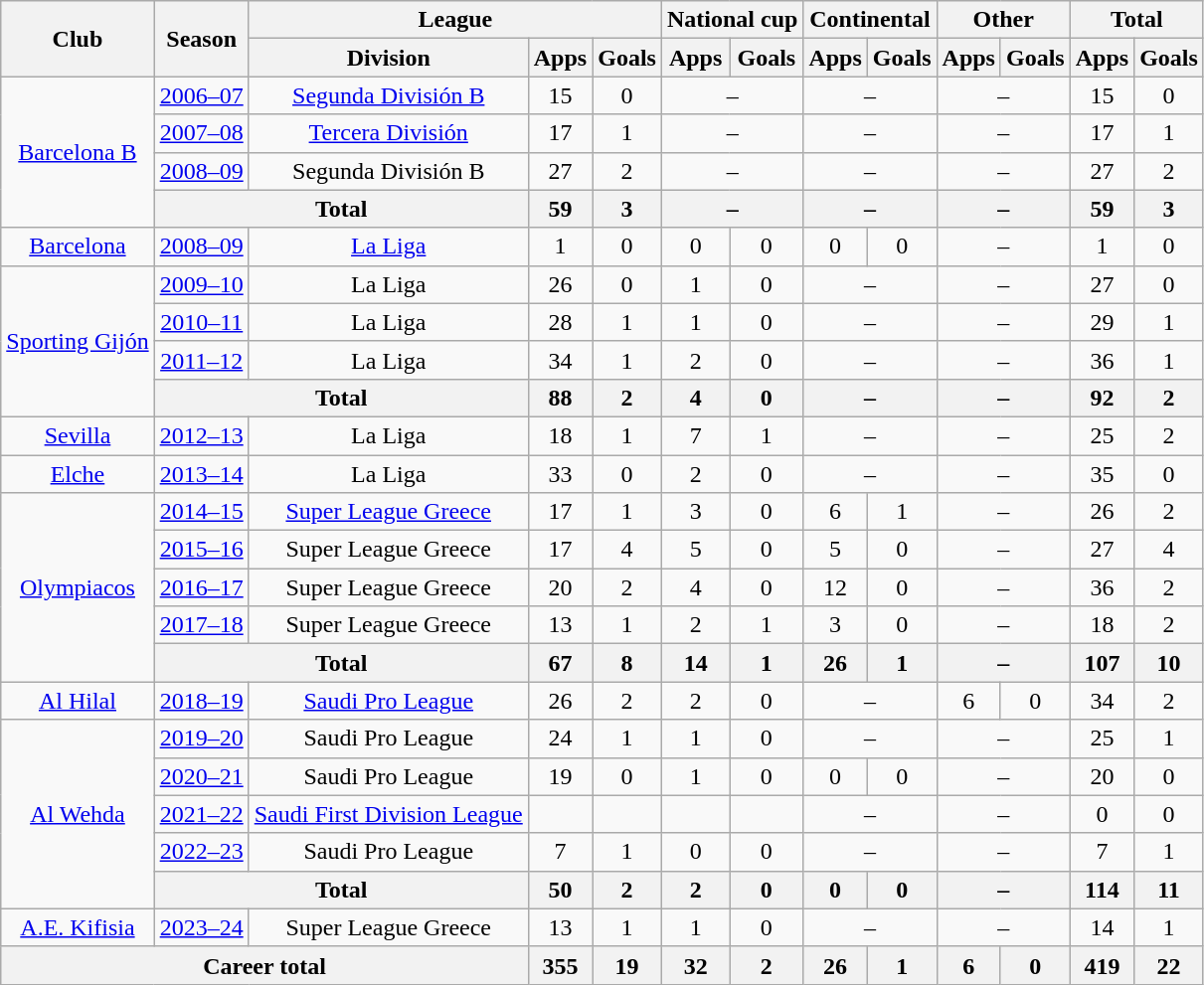<table class="wikitable" style="text-align:center">
<tr>
<th rowspan="2">Club</th>
<th rowspan="2">Season</th>
<th colspan="3">League</th>
<th colspan="2">National cup</th>
<th colspan="2">Continental</th>
<th colspan="2">Other</th>
<th colspan="2">Total</th>
</tr>
<tr>
<th>Division</th>
<th>Apps</th>
<th>Goals</th>
<th>Apps</th>
<th>Goals</th>
<th>Apps</th>
<th>Goals</th>
<th>Apps</th>
<th>Goals</th>
<th>Apps</th>
<th>Goals</th>
</tr>
<tr>
<td rowspan="4"><a href='#'>Barcelona B</a></td>
<td><a href='#'>2006–07</a></td>
<td><a href='#'>Segunda División B</a></td>
<td>15</td>
<td>0</td>
<td colspan="2">–</td>
<td colspan="2">–</td>
<td colspan="2">–</td>
<td>15</td>
<td>0</td>
</tr>
<tr>
<td><a href='#'>2007–08</a></td>
<td><a href='#'>Tercera División</a></td>
<td>17</td>
<td>1</td>
<td colspan="2">–</td>
<td colspan="2">–</td>
<td colspan="2">–</td>
<td>17</td>
<td>1</td>
</tr>
<tr>
<td><a href='#'>2008–09</a></td>
<td>Segunda División B</td>
<td>27</td>
<td>2</td>
<td colspan="2">–</td>
<td colspan="2">–</td>
<td colspan="2">–</td>
<td>27</td>
<td>2</td>
</tr>
<tr>
<th colspan="2">Total</th>
<th>59</th>
<th>3</th>
<th colspan="2">–</th>
<th colspan="2">–</th>
<th colspan="2">–</th>
<th>59</th>
<th>3</th>
</tr>
<tr>
<td><a href='#'>Barcelona</a></td>
<td><a href='#'>2008–09</a></td>
<td><a href='#'>La Liga</a></td>
<td>1</td>
<td>0</td>
<td>0</td>
<td>0</td>
<td>0</td>
<td>0</td>
<td colspan="2">–</td>
<td>1</td>
<td>0</td>
</tr>
<tr>
<td rowspan="4"><a href='#'>Sporting Gijón</a></td>
<td><a href='#'>2009–10</a></td>
<td>La Liga</td>
<td>26</td>
<td>0</td>
<td>1</td>
<td>0</td>
<td colspan="2">–</td>
<td colspan="2">–</td>
<td>27</td>
<td>0</td>
</tr>
<tr>
<td><a href='#'>2010–11</a></td>
<td>La Liga</td>
<td>28</td>
<td>1</td>
<td>1</td>
<td>0</td>
<td colspan="2">–</td>
<td colspan="2">–</td>
<td>29</td>
<td>1</td>
</tr>
<tr>
<td><a href='#'>2011–12</a></td>
<td>La Liga</td>
<td>34</td>
<td>1</td>
<td>2</td>
<td>0</td>
<td colspan="2">–</td>
<td colspan="2">–</td>
<td>36</td>
<td>1</td>
</tr>
<tr>
<th colspan="2">Total</th>
<th>88</th>
<th>2</th>
<th>4</th>
<th>0</th>
<th colspan="2">–</th>
<th colspan="2">–</th>
<th>92</th>
<th>2</th>
</tr>
<tr>
<td><a href='#'>Sevilla</a></td>
<td><a href='#'>2012–13</a></td>
<td>La Liga</td>
<td>18</td>
<td>1</td>
<td>7</td>
<td>1</td>
<td colspan="2">–</td>
<td colspan="2">–</td>
<td>25</td>
<td>2</td>
</tr>
<tr>
<td><a href='#'>Elche</a></td>
<td><a href='#'>2013–14</a></td>
<td>La Liga</td>
<td>33</td>
<td>0</td>
<td>2</td>
<td>0</td>
<td colspan="2">–</td>
<td colspan="2">–</td>
<td>35</td>
<td>0</td>
</tr>
<tr>
<td rowspan="5"><a href='#'>Olympiacos</a></td>
<td><a href='#'>2014–15</a></td>
<td><a href='#'>Super League Greece</a></td>
<td>17</td>
<td>1</td>
<td>3</td>
<td>0</td>
<td>6</td>
<td>1</td>
<td colspan="2">–</td>
<td>26</td>
<td>2</td>
</tr>
<tr>
<td><a href='#'>2015–16</a></td>
<td>Super League Greece</td>
<td>17</td>
<td>4</td>
<td>5</td>
<td>0</td>
<td>5</td>
<td>0</td>
<td colspan="2">–</td>
<td>27</td>
<td>4</td>
</tr>
<tr>
<td><a href='#'>2016–17</a></td>
<td>Super League Greece</td>
<td>20</td>
<td>2</td>
<td>4</td>
<td>0</td>
<td>12</td>
<td>0</td>
<td colspan="2">–</td>
<td>36</td>
<td>2</td>
</tr>
<tr>
<td><a href='#'>2017–18</a></td>
<td>Super League Greece</td>
<td>13</td>
<td>1</td>
<td>2</td>
<td>1</td>
<td>3</td>
<td>0</td>
<td colspan="2">–</td>
<td>18</td>
<td>2</td>
</tr>
<tr>
<th colspan="2">Total</th>
<th>67</th>
<th>8</th>
<th>14</th>
<th>1</th>
<th>26</th>
<th>1</th>
<th colspan="2">–</th>
<th>107</th>
<th>10</th>
</tr>
<tr>
<td><a href='#'>Al Hilal</a></td>
<td><a href='#'>2018–19</a></td>
<td><a href='#'>Saudi Pro League</a></td>
<td>26</td>
<td>2</td>
<td>2</td>
<td>0</td>
<td colspan="2">–</td>
<td>6</td>
<td>0</td>
<td>34</td>
<td>2</td>
</tr>
<tr>
<td rowspan="5"><a href='#'>Al Wehda</a></td>
<td><a href='#'>2019–20</a></td>
<td>Saudi Pro League</td>
<td>24</td>
<td>1</td>
<td>1</td>
<td>0</td>
<td colspan="2">–</td>
<td colspan="2">–</td>
<td>25</td>
<td>1</td>
</tr>
<tr>
<td><a href='#'>2020–21</a></td>
<td>Saudi Pro League</td>
<td>19</td>
<td>0</td>
<td>1</td>
<td>0</td>
<td>0</td>
<td>0</td>
<td colspan="2">–</td>
<td>20</td>
<td>0</td>
</tr>
<tr>
<td><a href='#'>2021–22</a></td>
<td><a href='#'>Saudi First Division League</a></td>
<td></td>
<td></td>
<td></td>
<td></td>
<td colspan="2">–</td>
<td colspan="2">–</td>
<td>0</td>
<td>0</td>
</tr>
<tr>
<td><a href='#'>2022–23</a></td>
<td>Saudi Pro League</td>
<td>7</td>
<td>1</td>
<td>0</td>
<td>0</td>
<td colspan="2">–</td>
<td colspan="2">–</td>
<td>7</td>
<td>1</td>
</tr>
<tr>
<th colspan="2">Total</th>
<th>50</th>
<th>2</th>
<th>2</th>
<th>0</th>
<th>0</th>
<th>0</th>
<th colspan="2">–</th>
<th>114</th>
<th>11</th>
</tr>
<tr>
<td><a href='#'>A.E. Kifisia</a></td>
<td><a href='#'>2023–24</a></td>
<td>Super League Greece</td>
<td>13</td>
<td>1</td>
<td>1</td>
<td>0</td>
<td colspan="2">–</td>
<td colspan="2">–</td>
<td>14</td>
<td>1</td>
</tr>
<tr>
<th colspan="3">Career total</th>
<th>355</th>
<th>19</th>
<th>32</th>
<th>2</th>
<th>26</th>
<th>1</th>
<th>6</th>
<th>0</th>
<th>419</th>
<th>22</th>
</tr>
</table>
